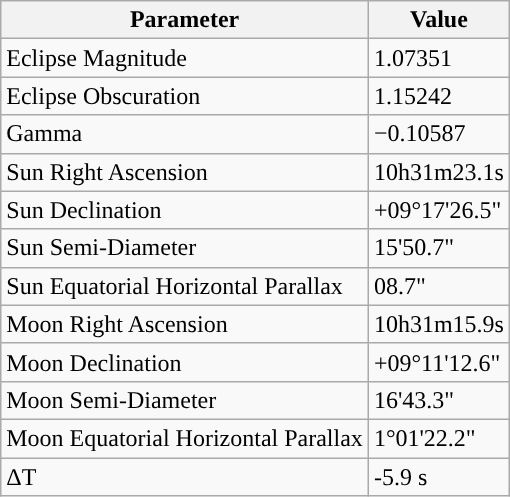<table class="wikitable">
<tr>
<th>Parameter</th>
<th>Value</th>
</tr>
<tr>
<td>Eclipse Magnitude</td>
<td>1.07351</td>
</tr>
<tr>
<td>Eclipse Obscuration</td>
<td>1.15242</td>
</tr>
<tr>
<td>Gamma</td>
<td>−0.10587</td>
</tr>
<tr>
<td>Sun Right Ascension</td>
<td>10h31m23.1s</td>
</tr>
<tr>
<td>Sun Declination</td>
<td>+09°17'26.5"</td>
</tr>
<tr>
<td>Sun Semi-Diameter</td>
<td>15'50.7"</td>
</tr>
<tr>
<td>Sun Equatorial Horizontal Parallax</td>
<td>08.7"</td>
</tr>
<tr>
<td>Moon Right Ascension</td>
<td>10h31m15.9s</td>
</tr>
<tr>
<td>Moon Declination</td>
<td>+09°11'12.6"</td>
</tr>
<tr>
<td>Moon Semi-Diameter</td>
<td>16'43.3"</td>
</tr>
<tr>
<td>Moon Equatorial Horizontal Parallax</td>
<td>1°01'22.2"</td>
</tr>
<tr>
<td>ΔT</td>
<td>-5.9 s</td>
</tr>
</table>
